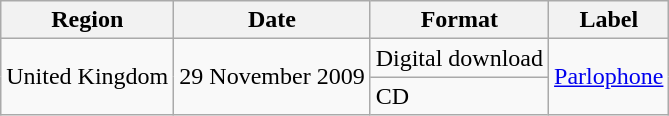<table class="wikitable">
<tr>
<th>Region</th>
<th>Date</th>
<th>Format</th>
<th>Label</th>
</tr>
<tr>
<td rowspan="2">United Kingdom</td>
<td rowspan="2">29 November 2009</td>
<td>Digital download</td>
<td rowspan="2"><a href='#'>Parlophone</a></td>
</tr>
<tr>
<td>CD</td>
</tr>
</table>
